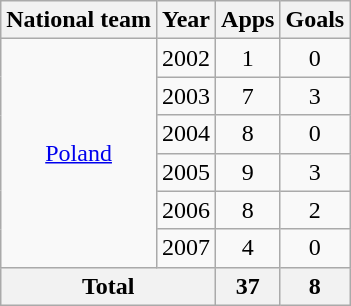<table class="wikitable" style="text-align:center">
<tr>
<th>National team</th>
<th>Year</th>
<th>Apps</th>
<th>Goals</th>
</tr>
<tr>
<td rowspan="6"><a href='#'>Poland</a></td>
<td>2002</td>
<td>1</td>
<td>0</td>
</tr>
<tr>
<td>2003</td>
<td>7</td>
<td>3</td>
</tr>
<tr>
<td>2004</td>
<td>8</td>
<td>0</td>
</tr>
<tr>
<td>2005</td>
<td>9</td>
<td>3</td>
</tr>
<tr>
<td>2006</td>
<td>8</td>
<td>2</td>
</tr>
<tr>
<td>2007</td>
<td>4</td>
<td>0</td>
</tr>
<tr>
<th colspan="2">Total</th>
<th>37</th>
<th>8</th>
</tr>
</table>
